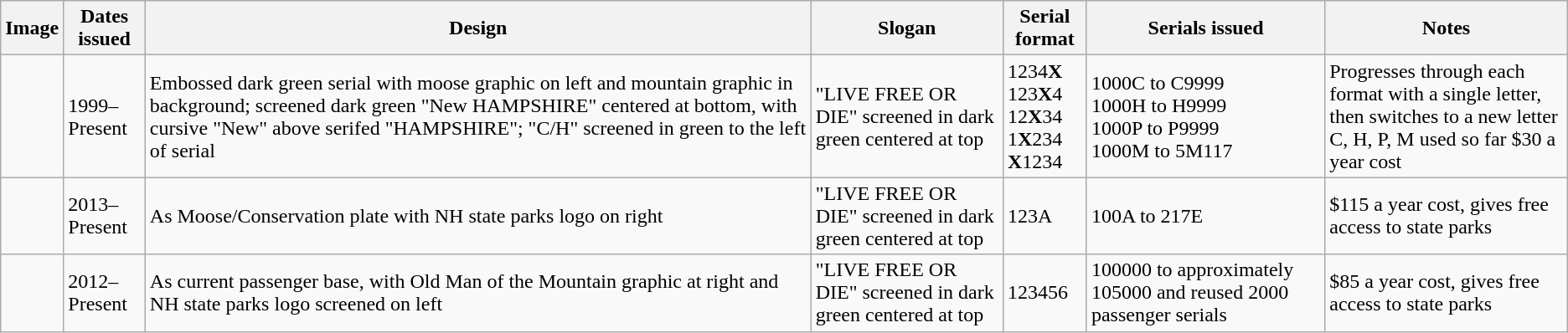<table class="wikitable">
<tr>
<th>Image</th>
<th>Dates issued</th>
<th>Design</th>
<th>Slogan</th>
<th>Serial format</th>
<th>Serials issued</th>
<th>Notes</th>
</tr>
<tr>
<td></td>
<td>1999–Present</td>
<td>Embossed dark green serial with moose graphic on left and mountain graphic in background; screened dark green "New HAMPSHIRE" centered at bottom, with cursive "New" above serifed "HAMPSHIRE"; "C/H" screened in green to the left of serial</td>
<td>"LIVE FREE OR DIE" screened in dark green centered at top</td>
<td>1234<strong>X</strong><br>123<strong>X</strong>4
12<strong>X</strong>34<br>1<strong>X</strong>234
<strong>X</strong>1234</td>
<td>1000C to  C9999<br>1000H to  H9999<br>1000P to  P9999<br>1000M to  5M117 </td>
<td>Progresses through each format with a single letter, then switches to a new letter<br>C, H, P, M used so far
$30 a year cost</td>
</tr>
<tr>
<td></td>
<td>2013–Present</td>
<td>As Moose/Conservation plate with NH state parks logo on right</td>
<td>"LIVE FREE OR DIE" screened in dark green centered at top</td>
<td>123A</td>
<td>100A to 217E </td>
<td>$115 a year cost, gives free access to state parks</td>
</tr>
<tr>
<td></td>
<td>2012–Present</td>
<td>As current passenger base, with Old Man of the Mountain graphic at right and NH state parks logo screened on left</td>
<td>"LIVE FREE OR DIE" screened in dark green centered at top</td>
<td>123456</td>
<td>100000 to approximately 105000 and reused 2000 passenger serials</td>
<td>$85 a year cost, gives free access to state parks</td>
</tr>
</table>
